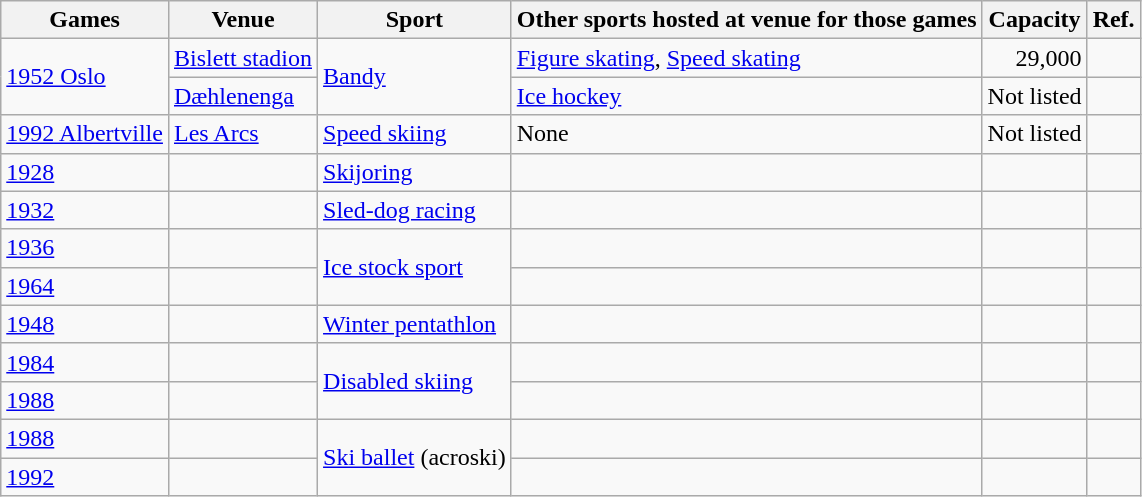<table class="wikitable sortable">
<tr>
<th>Games</th>
<th>Venue</th>
<th>Sport</th>
<th>Other sports hosted at venue for those games</th>
<th>Capacity</th>
<th>Ref.</th>
</tr>
<tr>
<td rowspan="2"><a href='#'>1952 Oslo</a></td>
<td><a href='#'>Bislett stadion</a></td>
<td rowspan="2"><a href='#'>Bandy</a></td>
<td><a href='#'>Figure skating</a>, <a href='#'>Speed skating</a></td>
<td align="right">29,000</td>
<td align=center></td>
</tr>
<tr>
<td><a href='#'>Dæhlenenga</a></td>
<td><a href='#'>Ice hockey</a></td>
<td align="right">Not listed</td>
<td align=center></td>
</tr>
<tr>
<td><a href='#'>1992 Albertville</a></td>
<td><a href='#'>Les Arcs</a></td>
<td><a href='#'>Speed skiing</a></td>
<td>None</td>
<td align="right">Not listed</td>
<td align=center></td>
</tr>
<tr>
<td><a href='#'>1928</a></td>
<td></td>
<td><a href='#'>Skijoring</a></td>
<td></td>
<td align="right"></td>
<td align=center></td>
</tr>
<tr>
<td><a href='#'>1932</a></td>
<td></td>
<td><a href='#'>Sled-dog racing</a></td>
<td></td>
<td align="right"></td>
<td align=center></td>
</tr>
<tr>
<td><a href='#'>1936</a></td>
<td></td>
<td rowspan="2"><a href='#'>Ice stock sport</a></td>
<td></td>
<td align="right"></td>
<td align=center></td>
</tr>
<tr>
<td><a href='#'>1964</a></td>
<td></td>
<td></td>
<td align="right"></td>
<td align=center></td>
</tr>
<tr>
<td><a href='#'>1948</a></td>
<td></td>
<td><a href='#'>Winter pentathlon</a></td>
<td></td>
<td align="right"></td>
<td align=center></td>
</tr>
<tr>
<td><a href='#'>1984</a></td>
<td></td>
<td rowspan="2"><a href='#'>Disabled skiing</a></td>
<td></td>
<td align="right"></td>
<td align=center></td>
</tr>
<tr>
<td><a href='#'>1988</a></td>
<td></td>
<td></td>
<td align="right"></td>
<td align=center></td>
</tr>
<tr>
<td><a href='#'>1988</a></td>
<td></td>
<td rowspan="2"><a href='#'>Ski ballet</a> (acroski)</td>
<td></td>
<td align="right"></td>
<td align=center></td>
</tr>
<tr>
<td><a href='#'>1992</a></td>
<td></td>
<td></td>
<td align="right"></td>
<td align=center></td>
</tr>
</table>
